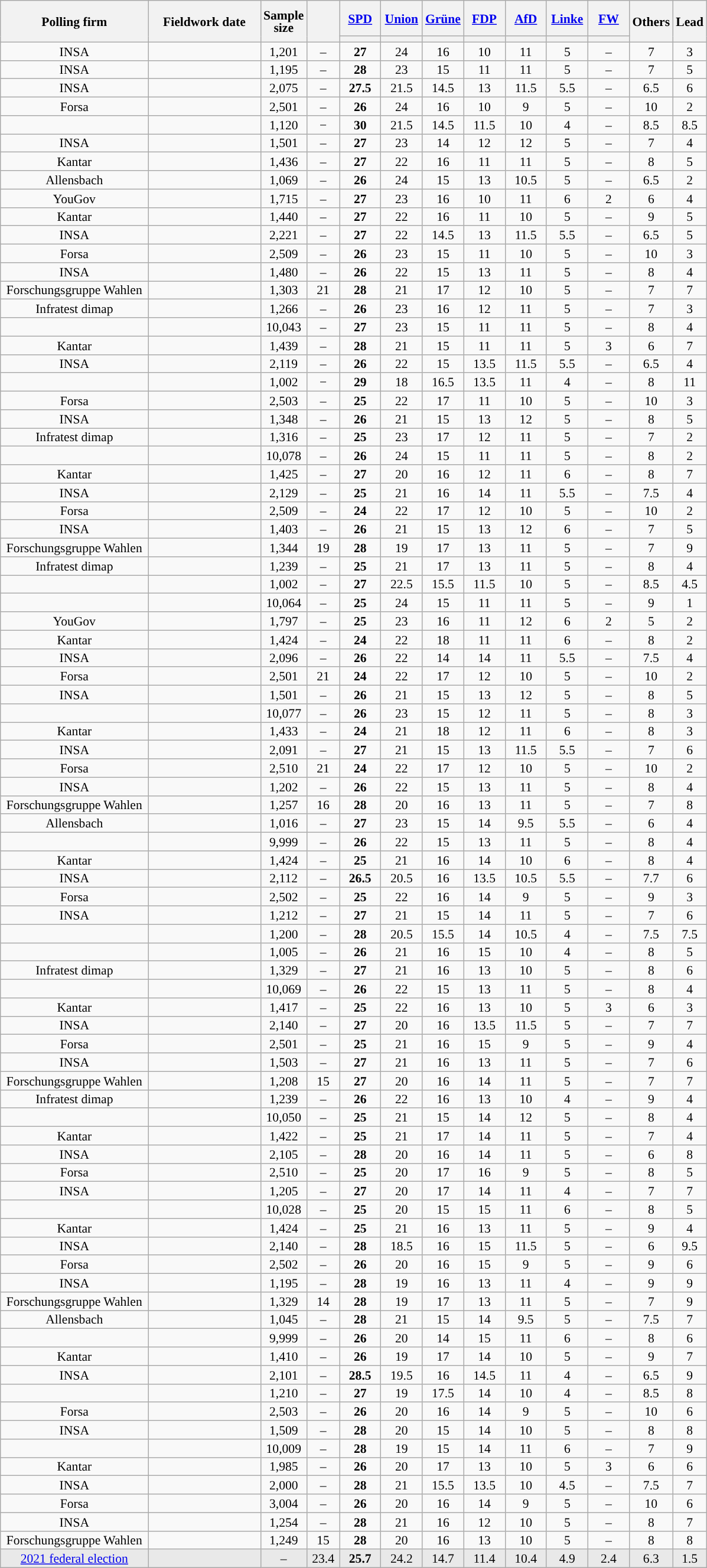<table class="wikitable sortable mw-datatable mw-collapsible mw-collapsed" style="text-align:center;font-size:90%;line-height:14px;">
<tr style="height:40px;">
<th style="width:160px;" rowspan="2">Polling firm</th>
<th style="width:120px;" rowspan="2">Fieldwork date</th>
<th style="width: 35px;" rowspan="2">Sample<br>size</th>
<th style="width: 30px;" rowspan="2"></th>
<th class="unsortable" style="width:40px;"><a href='#'>SPD</a></th>
<th class="unsortable" style="width:40px;"><a href='#'>Union</a></th>
<th class="unsortable" style="width:40px;"><a href='#'>Grüne</a></th>
<th class="unsortable" style="width:40px;"><a href='#'>FDP</a></th>
<th class="unsortable" style="width:40px;"><a href='#'>AfD</a></th>
<th class="unsortable" style="width:40px;"><a href='#'>Linke</a></th>
<th class="unsortable" style="width:40px;"><a href='#'>FW</a></th>
<th class="unsortable" style="width:30px;" rowspan="2">Others</th>
<th style="width:30px;" rowspan="2">Lead</th>
</tr>
<tr>
<th style="background:"></th>
<th style="background:"></th>
<th style="background:"></th>
<th style="background:"></th>
<th style="background:"></th>
<th style="background:"></th>
<th style="background:"></th>
</tr>
<tr>
<td>INSA</td>
<td></td>
<td>1,201</td>
<td>–</td>
<td><strong>27</strong></td>
<td>24</td>
<td>16</td>
<td>10</td>
<td>11</td>
<td>5</td>
<td>–</td>
<td>7</td>
<td style="background:">3</td>
</tr>
<tr>
<td>INSA</td>
<td></td>
<td>1,195</td>
<td>–</td>
<td><strong>28</strong></td>
<td>23</td>
<td>15</td>
<td>11</td>
<td>11</td>
<td>5</td>
<td>–</td>
<td>7</td>
<td style="background:">5</td>
</tr>
<tr>
<td>INSA</td>
<td></td>
<td>2,075</td>
<td>–</td>
<td><strong>27.5</strong></td>
<td>21.5</td>
<td>14.5</td>
<td>13</td>
<td>11.5</td>
<td>5.5</td>
<td>–</td>
<td>6.5</td>
<td style="background:">6</td>
</tr>
<tr>
<td>Forsa</td>
<td></td>
<td>2,501</td>
<td>–</td>
<td><strong>26</strong></td>
<td>24</td>
<td>16</td>
<td>10</td>
<td>9</td>
<td>5</td>
<td>–</td>
<td>10</td>
<td style="background:">2</td>
</tr>
<tr>
<td></td>
<td></td>
<td>1,120</td>
<td>−</td>
<td><strong>30</strong></td>
<td>21.5</td>
<td>14.5</td>
<td>11.5</td>
<td>10</td>
<td>4</td>
<td>–</td>
<td>8.5</td>
<td style="background:">8.5</td>
</tr>
<tr>
<td>INSA</td>
<td></td>
<td>1,501</td>
<td>–</td>
<td><strong>27</strong></td>
<td>23</td>
<td>14</td>
<td>12</td>
<td>12</td>
<td>5</td>
<td>–</td>
<td>7</td>
<td style="background:">4</td>
</tr>
<tr>
<td>Kantar</td>
<td></td>
<td>1,436</td>
<td>–</td>
<td><strong>27</strong></td>
<td>22</td>
<td>16</td>
<td>11</td>
<td>11</td>
<td>5</td>
<td>–</td>
<td>8</td>
<td style="background:">5</td>
</tr>
<tr>
<td>Allensbach</td>
<td></td>
<td>1,069</td>
<td>–</td>
<td><strong>26</strong></td>
<td>24</td>
<td>15</td>
<td>13</td>
<td>10.5</td>
<td>5</td>
<td>–</td>
<td>6.5</td>
<td style="background:">2</td>
</tr>
<tr>
<td>YouGov</td>
<td></td>
<td>1,715</td>
<td>–</td>
<td><strong>27</strong></td>
<td>23</td>
<td>16</td>
<td>10</td>
<td>11</td>
<td>6</td>
<td>2</td>
<td>6</td>
<td style="background:">4</td>
</tr>
<tr>
<td>Kantar</td>
<td></td>
<td>1,440</td>
<td>–</td>
<td><strong>27</strong></td>
<td>22</td>
<td>16</td>
<td>11</td>
<td>10</td>
<td>5</td>
<td>–</td>
<td>9</td>
<td style="background:">5</td>
</tr>
<tr>
<td>INSA</td>
<td></td>
<td>2,221</td>
<td>–</td>
<td><strong>27</strong></td>
<td>22</td>
<td>14.5</td>
<td>13</td>
<td>11.5</td>
<td>5.5</td>
<td>–</td>
<td>6.5</td>
<td style="background:">5</td>
</tr>
<tr>
<td>Forsa</td>
<td></td>
<td>2,509</td>
<td>–</td>
<td><strong>26</strong></td>
<td>23</td>
<td>15</td>
<td>11</td>
<td>10</td>
<td>5</td>
<td>–</td>
<td>10</td>
<td style="background:">3</td>
</tr>
<tr>
<td>INSA</td>
<td></td>
<td>1,480</td>
<td>–</td>
<td><strong>26</strong></td>
<td>22</td>
<td>15</td>
<td>13</td>
<td>11</td>
<td>5</td>
<td>–</td>
<td>8</td>
<td style="background:">4</td>
</tr>
<tr>
<td>Forschungsgruppe Wahlen</td>
<td></td>
<td>1,303</td>
<td>21</td>
<td><strong>28</strong></td>
<td>21</td>
<td>17</td>
<td>12</td>
<td>10</td>
<td>5</td>
<td>–</td>
<td>7</td>
<td style="background:">7</td>
</tr>
<tr>
<td>Infratest dimap</td>
<td></td>
<td>1,266</td>
<td>–</td>
<td><strong>26</strong></td>
<td>23</td>
<td>16</td>
<td>12</td>
<td>11</td>
<td>5</td>
<td>–</td>
<td>7</td>
<td style="background:">3</td>
</tr>
<tr>
<td></td>
<td></td>
<td>10,043</td>
<td>–</td>
<td><strong>27</strong></td>
<td>23</td>
<td>15</td>
<td>11</td>
<td>11</td>
<td>5</td>
<td>–</td>
<td>8</td>
<td style="background:">4</td>
</tr>
<tr>
<td>Kantar</td>
<td></td>
<td>1,439</td>
<td>–</td>
<td><strong>28</strong></td>
<td>21</td>
<td>15</td>
<td>11</td>
<td>11</td>
<td>5</td>
<td>3</td>
<td>6</td>
<td style="background:">7</td>
</tr>
<tr>
<td>INSA</td>
<td></td>
<td>2,119</td>
<td>–</td>
<td><strong>26</strong></td>
<td>22</td>
<td>15</td>
<td>13.5</td>
<td>11.5</td>
<td>5.5</td>
<td>–</td>
<td>6.5</td>
<td style="background:">4</td>
</tr>
<tr>
<td></td>
<td></td>
<td>1,002</td>
<td>−</td>
<td><strong>29</strong></td>
<td>18</td>
<td>16.5</td>
<td>13.5</td>
<td>11</td>
<td>4</td>
<td>–</td>
<td>8</td>
<td style="background:">11</td>
</tr>
<tr>
<td>Forsa</td>
<td></td>
<td>2,503</td>
<td>–</td>
<td><strong>25</strong></td>
<td>22</td>
<td>17</td>
<td>11</td>
<td>10</td>
<td>5</td>
<td>–</td>
<td>10</td>
<td style="background:">3</td>
</tr>
<tr>
<td>INSA</td>
<td></td>
<td>1,348</td>
<td>–</td>
<td><strong>26</strong></td>
<td>21</td>
<td>15</td>
<td>13</td>
<td>12</td>
<td>5</td>
<td>–</td>
<td>8</td>
<td style="background:">5</td>
</tr>
<tr>
<td>Infratest dimap</td>
<td></td>
<td>1,316</td>
<td>–</td>
<td><strong>25</strong></td>
<td>23</td>
<td>17</td>
<td>12</td>
<td>11</td>
<td>5</td>
<td>–</td>
<td>7</td>
<td style="background:">2</td>
</tr>
<tr>
<td></td>
<td></td>
<td>10,078</td>
<td>–</td>
<td><strong>26</strong></td>
<td>24</td>
<td>15</td>
<td>11</td>
<td>11</td>
<td>5</td>
<td>–</td>
<td>8</td>
<td style="background:">2</td>
</tr>
<tr>
<td>Kantar</td>
<td></td>
<td>1,425</td>
<td>–</td>
<td><strong>27</strong></td>
<td>20</td>
<td>16</td>
<td>12</td>
<td>11</td>
<td>6</td>
<td>–</td>
<td>8</td>
<td style="background:">7</td>
</tr>
<tr>
<td>INSA</td>
<td></td>
<td>2,129</td>
<td>–</td>
<td><strong>25</strong></td>
<td>21</td>
<td>16</td>
<td>14</td>
<td>11</td>
<td>5.5</td>
<td>–</td>
<td>7.5</td>
<td style="background:">4</td>
</tr>
<tr>
<td>Forsa</td>
<td></td>
<td>2,509</td>
<td>–</td>
<td><strong>24</strong></td>
<td>22</td>
<td>17</td>
<td>12</td>
<td>10</td>
<td>5</td>
<td>–</td>
<td>10</td>
<td style="background:">2</td>
</tr>
<tr>
<td>INSA</td>
<td></td>
<td>1,403</td>
<td>–</td>
<td><strong>26</strong></td>
<td>21</td>
<td>15</td>
<td>13</td>
<td>12</td>
<td>6</td>
<td>–</td>
<td>7</td>
<td style="background:">5</td>
</tr>
<tr>
<td>Forschungsgruppe Wahlen</td>
<td></td>
<td>1,344</td>
<td>19</td>
<td><strong>28</strong></td>
<td>19</td>
<td>17</td>
<td>13</td>
<td>11</td>
<td>5</td>
<td>–</td>
<td>7</td>
<td style="background:">9</td>
</tr>
<tr>
<td>Infratest dimap</td>
<td></td>
<td>1,239</td>
<td>–</td>
<td><strong>25</strong></td>
<td>21</td>
<td>17</td>
<td>13</td>
<td>11</td>
<td>5</td>
<td>–</td>
<td>8</td>
<td style="background:">4</td>
</tr>
<tr>
<td></td>
<td></td>
<td>1,002</td>
<td>–</td>
<td><strong>27</strong></td>
<td>22.5</td>
<td>15.5</td>
<td>11.5</td>
<td>10</td>
<td>5</td>
<td>–</td>
<td>8.5</td>
<td style="background:">4.5</td>
</tr>
<tr>
<td></td>
<td></td>
<td>10,064</td>
<td>–</td>
<td><strong>25</strong></td>
<td>24</td>
<td>15</td>
<td>11</td>
<td>11</td>
<td>5</td>
<td>–</td>
<td>9</td>
<td style="background:">1</td>
</tr>
<tr>
<td>YouGov</td>
<td></td>
<td>1,797</td>
<td>–</td>
<td><strong>25</strong></td>
<td>23</td>
<td>16</td>
<td>11</td>
<td>12</td>
<td>6</td>
<td>2</td>
<td>5</td>
<td style="background:">2</td>
</tr>
<tr>
<td>Kantar</td>
<td></td>
<td>1,424</td>
<td>–</td>
<td><strong>24</strong></td>
<td>22</td>
<td>18</td>
<td>11</td>
<td>11</td>
<td>6</td>
<td>–</td>
<td>8</td>
<td style="background:">2</td>
</tr>
<tr>
<td>INSA</td>
<td></td>
<td>2,096</td>
<td>–</td>
<td><strong>26</strong></td>
<td>22</td>
<td>14</td>
<td>14</td>
<td>11</td>
<td>5.5</td>
<td>–</td>
<td>7.5</td>
<td style="background:">4</td>
</tr>
<tr>
<td>Forsa</td>
<td></td>
<td>2,501</td>
<td>21</td>
<td><strong>24</strong></td>
<td>22</td>
<td>17</td>
<td>12</td>
<td>10</td>
<td>5</td>
<td>–</td>
<td>10</td>
<td style="background:">2</td>
</tr>
<tr>
<td>INSA</td>
<td></td>
<td>1,501</td>
<td>–</td>
<td><strong>26</strong></td>
<td>21</td>
<td>15</td>
<td>13</td>
<td>12</td>
<td>5</td>
<td>–</td>
<td>8</td>
<td style="background:">5</td>
</tr>
<tr>
<td></td>
<td></td>
<td>10,077</td>
<td>–</td>
<td><strong>26</strong></td>
<td>23</td>
<td>15</td>
<td>12</td>
<td>11</td>
<td>5</td>
<td>–</td>
<td>8</td>
<td style="background:">3</td>
</tr>
<tr>
<td>Kantar</td>
<td></td>
<td>1,433</td>
<td>–</td>
<td><strong>24</strong></td>
<td>21</td>
<td>18</td>
<td>12</td>
<td>11</td>
<td>6</td>
<td>–</td>
<td>8</td>
<td style="background:">3</td>
</tr>
<tr>
<td>INSA</td>
<td></td>
<td>2,091</td>
<td>–</td>
<td><strong>27</strong></td>
<td>21</td>
<td>15</td>
<td>13</td>
<td>11.5</td>
<td>5.5</td>
<td>–</td>
<td>7</td>
<td style="background:">6</td>
</tr>
<tr>
<td>Forsa</td>
<td></td>
<td>2,510</td>
<td>21</td>
<td><strong>24</strong></td>
<td>22</td>
<td>17</td>
<td>12</td>
<td>10</td>
<td>5</td>
<td>–</td>
<td>10</td>
<td style="background:">2</td>
</tr>
<tr>
<td>INSA</td>
<td></td>
<td>1,202</td>
<td>–</td>
<td><strong>26</strong></td>
<td>22</td>
<td>15</td>
<td>13</td>
<td>11</td>
<td>5</td>
<td>–</td>
<td>8</td>
<td style="background:">4</td>
</tr>
<tr>
<td>Forschungsgruppe Wahlen</td>
<td></td>
<td>1,257</td>
<td>16</td>
<td><strong>28</strong></td>
<td>20</td>
<td>16</td>
<td>13</td>
<td>11</td>
<td>5</td>
<td>–</td>
<td>7</td>
<td style="background:">8</td>
</tr>
<tr>
<td>Allensbach</td>
<td></td>
<td>1,016</td>
<td>–</td>
<td><strong>27</strong></td>
<td>23</td>
<td>15</td>
<td>14</td>
<td>9.5</td>
<td>5.5</td>
<td>–</td>
<td>6</td>
<td style="background:">4</td>
</tr>
<tr>
<td></td>
<td></td>
<td>9,999</td>
<td>–</td>
<td><strong>26</strong></td>
<td>22</td>
<td>15</td>
<td>13</td>
<td>11</td>
<td>5</td>
<td>–</td>
<td>8</td>
<td style="background:">4</td>
</tr>
<tr>
<td>Kantar</td>
<td></td>
<td>1,424</td>
<td>–</td>
<td><strong>25</strong></td>
<td>21</td>
<td>16</td>
<td>14</td>
<td>10</td>
<td>6</td>
<td>–</td>
<td>8</td>
<td style="background:">4</td>
</tr>
<tr>
<td>INSA</td>
<td></td>
<td>2,112</td>
<td>–</td>
<td><strong>26.5</strong></td>
<td>20.5</td>
<td>16</td>
<td>13.5</td>
<td>10.5</td>
<td>5.5</td>
<td>–</td>
<td>7.7</td>
<td style="background:">6</td>
</tr>
<tr>
<td>Forsa</td>
<td></td>
<td>2,502</td>
<td>–</td>
<td><strong>25</strong></td>
<td>22</td>
<td>16</td>
<td>14</td>
<td>9</td>
<td>5</td>
<td>–</td>
<td>9</td>
<td style="background:">3</td>
</tr>
<tr>
<td>INSA</td>
<td></td>
<td>1,212</td>
<td>–</td>
<td><strong>27</strong></td>
<td>21</td>
<td>15</td>
<td>14</td>
<td>11</td>
<td>5</td>
<td>–</td>
<td>7</td>
<td style="background:">6</td>
</tr>
<tr>
<td></td>
<td></td>
<td>1,200</td>
<td>–</td>
<td><strong>28</strong></td>
<td>20.5</td>
<td>15.5</td>
<td>14</td>
<td>10.5</td>
<td>4</td>
<td>–</td>
<td>7.5</td>
<td style="background:">7.5</td>
</tr>
<tr>
<td></td>
<td></td>
<td>1,005</td>
<td>–</td>
<td><strong>26</strong></td>
<td>21</td>
<td>16</td>
<td>15</td>
<td>10</td>
<td>4</td>
<td>–</td>
<td>8</td>
<td style="background:">5</td>
</tr>
<tr>
<td>Infratest dimap</td>
<td></td>
<td>1,329</td>
<td>–</td>
<td><strong>27</strong></td>
<td>21</td>
<td>16</td>
<td>13</td>
<td>10</td>
<td>5</td>
<td>–</td>
<td>8</td>
<td style="background:">6</td>
</tr>
<tr>
<td></td>
<td></td>
<td>10,069</td>
<td>–</td>
<td><strong>26</strong></td>
<td>22</td>
<td>15</td>
<td>13</td>
<td>11</td>
<td>5</td>
<td>–</td>
<td>8</td>
<td style="background:">4</td>
</tr>
<tr>
<td>Kantar</td>
<td></td>
<td>1,417</td>
<td>–</td>
<td><strong>25</strong></td>
<td>22</td>
<td>16</td>
<td>13</td>
<td>10</td>
<td>5</td>
<td>3</td>
<td>6</td>
<td style="background:">3</td>
</tr>
<tr>
<td>INSA</td>
<td></td>
<td>2,140</td>
<td>–</td>
<td><strong>27</strong></td>
<td>20</td>
<td>16</td>
<td>13.5</td>
<td>11.5</td>
<td>5</td>
<td>–</td>
<td>7</td>
<td style="background:">7</td>
</tr>
<tr>
<td>Forsa</td>
<td></td>
<td>2,501</td>
<td>–</td>
<td><strong>25</strong></td>
<td>21</td>
<td>16</td>
<td>15</td>
<td>9</td>
<td>5</td>
<td>–</td>
<td>9</td>
<td style="background:">4</td>
</tr>
<tr>
<td>INSA</td>
<td></td>
<td>1,503</td>
<td>–</td>
<td><strong>27</strong></td>
<td>21</td>
<td>16</td>
<td>13</td>
<td>11</td>
<td>5</td>
<td>–</td>
<td>7</td>
<td style="background:">6</td>
</tr>
<tr>
<td>Forschungsgruppe Wahlen</td>
<td></td>
<td>1,208</td>
<td>15</td>
<td><strong>27</strong></td>
<td>20</td>
<td>16</td>
<td>14</td>
<td>11</td>
<td>5</td>
<td>–</td>
<td>7</td>
<td style="background:">7</td>
</tr>
<tr>
<td>Infratest dimap</td>
<td></td>
<td>1,239</td>
<td>–</td>
<td><strong>26</strong></td>
<td>22</td>
<td>16</td>
<td>13</td>
<td>10</td>
<td>4</td>
<td>–</td>
<td>9</td>
<td style="background:">4</td>
</tr>
<tr>
<td></td>
<td></td>
<td>10,050</td>
<td>–</td>
<td><strong>25</strong></td>
<td>21</td>
<td>15</td>
<td>14</td>
<td>12</td>
<td>5</td>
<td>–</td>
<td>8</td>
<td style="background:">4</td>
</tr>
<tr>
<td>Kantar</td>
<td></td>
<td>1,422</td>
<td>–</td>
<td><strong>25</strong></td>
<td>21</td>
<td>17</td>
<td>14</td>
<td>11</td>
<td>5</td>
<td>–</td>
<td>7</td>
<td style="background:">4</td>
</tr>
<tr>
<td>INSA</td>
<td></td>
<td>2,105</td>
<td>–</td>
<td><strong>28</strong></td>
<td>20</td>
<td>16</td>
<td>14</td>
<td>11</td>
<td>5</td>
<td>–</td>
<td>6</td>
<td style="background:">8</td>
</tr>
<tr>
<td>Forsa</td>
<td></td>
<td>2,510</td>
<td>–</td>
<td><strong>25</strong></td>
<td>20</td>
<td>17</td>
<td>16</td>
<td>9</td>
<td>5</td>
<td>–</td>
<td>8</td>
<td style="background:">5</td>
</tr>
<tr>
<td>INSA</td>
<td></td>
<td>1,205</td>
<td>–</td>
<td><strong>27</strong></td>
<td>20</td>
<td>17</td>
<td>14</td>
<td>11</td>
<td>4</td>
<td>–</td>
<td>7</td>
<td style="background:">7</td>
</tr>
<tr>
<td></td>
<td></td>
<td>10,028</td>
<td>–</td>
<td><strong>25</strong></td>
<td>20</td>
<td>15</td>
<td>15</td>
<td>11</td>
<td>6</td>
<td>–</td>
<td>8</td>
<td style="background:">5</td>
</tr>
<tr>
<td>Kantar</td>
<td></td>
<td>1,424</td>
<td>–</td>
<td><strong>25</strong></td>
<td>21</td>
<td>16</td>
<td>13</td>
<td>11</td>
<td>5</td>
<td>–</td>
<td>9</td>
<td style="background:">4</td>
</tr>
<tr>
<td>INSA</td>
<td></td>
<td>2,140</td>
<td>–</td>
<td><strong>28</strong></td>
<td>18.5</td>
<td>16</td>
<td>15</td>
<td>11.5</td>
<td>5</td>
<td>–</td>
<td>6</td>
<td style="background:">9.5</td>
</tr>
<tr>
<td>Forsa</td>
<td></td>
<td>2,502</td>
<td>–</td>
<td><strong>26</strong></td>
<td>20</td>
<td>16</td>
<td>15</td>
<td>9</td>
<td>5</td>
<td>–</td>
<td>9</td>
<td style="background:">6</td>
</tr>
<tr>
<td>INSA</td>
<td></td>
<td>1,195</td>
<td>–</td>
<td><strong>28</strong></td>
<td>19</td>
<td>16</td>
<td>13</td>
<td>11</td>
<td>4</td>
<td>–</td>
<td>9</td>
<td style="background:">9</td>
</tr>
<tr>
<td>Forschungsgruppe Wahlen</td>
<td></td>
<td>1,329</td>
<td>14</td>
<td><strong>28</strong></td>
<td>19</td>
<td>17</td>
<td>13</td>
<td>11</td>
<td>5</td>
<td>–</td>
<td>7</td>
<td style="background:">9</td>
</tr>
<tr>
<td>Allensbach</td>
<td></td>
<td>1,045</td>
<td>–</td>
<td><strong>28</strong></td>
<td>21</td>
<td>15</td>
<td>14</td>
<td>9.5</td>
<td>5</td>
<td>–</td>
<td>7.5</td>
<td style="background:">7</td>
</tr>
<tr>
<td></td>
<td></td>
<td>9,999</td>
<td>–</td>
<td><strong>26</strong></td>
<td>20</td>
<td>14</td>
<td>15</td>
<td>11</td>
<td>6</td>
<td>–</td>
<td>8</td>
<td style="background:">6</td>
</tr>
<tr>
<td>Kantar</td>
<td></td>
<td>1,410</td>
<td>–</td>
<td><strong>26</strong></td>
<td>19</td>
<td>17</td>
<td>14</td>
<td>10</td>
<td>5</td>
<td>–</td>
<td>9</td>
<td style="background:">7</td>
</tr>
<tr>
<td>INSA</td>
<td></td>
<td>2,101</td>
<td>–</td>
<td><strong>28.5</strong></td>
<td>19.5</td>
<td>16</td>
<td>14.5</td>
<td>11</td>
<td>4</td>
<td>–</td>
<td>6.5</td>
<td style="background:">9</td>
</tr>
<tr>
<td></td>
<td></td>
<td>1,210</td>
<td>–</td>
<td><strong>27</strong></td>
<td>19</td>
<td>17.5</td>
<td>14</td>
<td>10</td>
<td>4</td>
<td>–</td>
<td>8.5</td>
<td style="background:">8</td>
</tr>
<tr>
<td>Forsa</td>
<td></td>
<td>2,503</td>
<td>–</td>
<td><strong>26</strong></td>
<td>20</td>
<td>16</td>
<td>14</td>
<td>9</td>
<td>5</td>
<td>–</td>
<td>10</td>
<td style="background:">6</td>
</tr>
<tr>
<td>INSA</td>
<td></td>
<td>1,509</td>
<td>–</td>
<td><strong>28</strong></td>
<td>20</td>
<td>15</td>
<td>14</td>
<td>10</td>
<td>5</td>
<td>–</td>
<td>8</td>
<td style="background:">8</td>
</tr>
<tr>
<td></td>
<td></td>
<td>10,009</td>
<td>–</td>
<td><strong>28</strong></td>
<td>19</td>
<td>15</td>
<td>14</td>
<td>11</td>
<td>6</td>
<td>–</td>
<td>7</td>
<td style="background:">9</td>
</tr>
<tr>
<td>Kantar</td>
<td></td>
<td>1,985</td>
<td>–</td>
<td><strong>26</strong></td>
<td>20</td>
<td>17</td>
<td>13</td>
<td>10</td>
<td>5</td>
<td>3</td>
<td>6</td>
<td style="background:">6</td>
</tr>
<tr>
<td>INSA</td>
<td></td>
<td>2,000</td>
<td>–</td>
<td><strong>28</strong></td>
<td>21</td>
<td>15.5</td>
<td>13.5</td>
<td>10</td>
<td>4.5</td>
<td>–</td>
<td>7.5</td>
<td style="background:">7</td>
</tr>
<tr>
<td>Forsa</td>
<td></td>
<td>3,004</td>
<td>–</td>
<td><strong>26</strong></td>
<td>20</td>
<td>16</td>
<td>14</td>
<td>9</td>
<td>5</td>
<td>–</td>
<td>10</td>
<td style="background:">6</td>
</tr>
<tr>
<td>INSA</td>
<td></td>
<td>1,254</td>
<td>–</td>
<td><strong>28</strong></td>
<td>21</td>
<td>16</td>
<td>12</td>
<td>10</td>
<td>5</td>
<td>–</td>
<td>8</td>
<td style="background:">7</td>
</tr>
<tr>
<td>Forschungsgruppe Wahlen</td>
<td></td>
<td>1,249</td>
<td>15</td>
<td><strong>28</strong></td>
<td>20</td>
<td>16</td>
<td>13</td>
<td>10</td>
<td>5</td>
<td>–</td>
<td>8</td>
<td style="background:">8</td>
</tr>
<tr style="background:#E9E9E9;">
<td><a href='#'>2021 federal election</a></td>
<td></td>
<td>–</td>
<td>23.4</td>
<td><strong>25.7</strong></td>
<td>24.2</td>
<td>14.7</td>
<td>11.4</td>
<td>10.4</td>
<td>4.9</td>
<td>2.4</td>
<td>6.3</td>
<td style="background:">1.5</td>
</tr>
</table>
